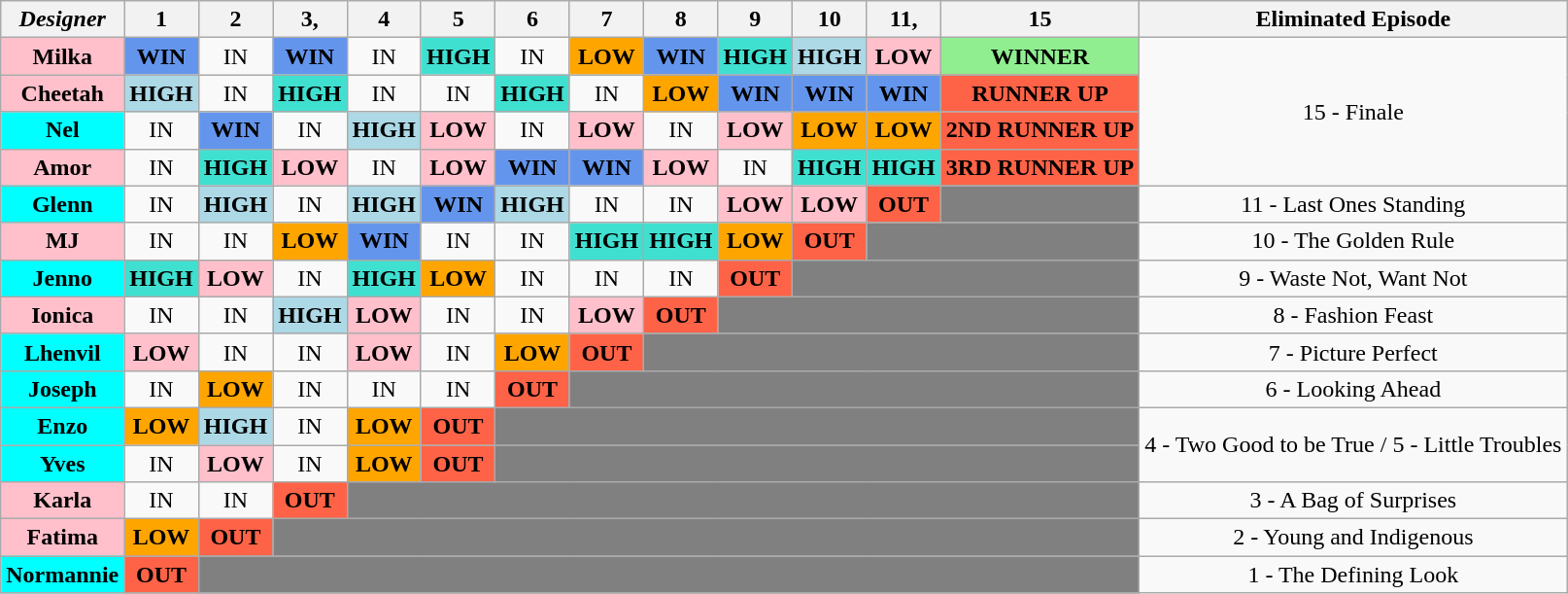<table class="wikitable" style="text-align:center">
<tr>
<th><strong><em>Designer</em></strong></th>
<th>1</th>
<th>2</th>
<th>3,</th>
<th>4</th>
<th>5</th>
<th>6</th>
<th>7</th>
<th>8</th>
<th>9</th>
<th>10</th>
<th>11,</th>
<th>15</th>
<th>Eliminated Episode</th>
</tr>
<tr>
<th style="background:Pink;">Milka</th>
<td bgcolor="cornflowerblue"><strong>WIN</strong></td>
<td>IN</td>
<td bgcolor="cornflowerblue"><strong>WIN</strong></td>
<td>IN</td>
<td bgcolor="turquoise"><strong>HIGH</strong></td>
<td>IN</td>
<td bgcolor="orange"><strong>LOW</strong></td>
<td bgcolor="cornflowerblue"><strong>WIN</strong></td>
<td bgcolor="turquoise"><strong>HIGH</strong></td>
<td bgcolor="lightblue"><strong>HIGH</strong></td>
<td bgcolor="pink"><strong>LOW</strong></td>
<td bgcolor="lightgreen"><strong>WINNER</strong></td>
<td rowspan="4">15 - Finale</td>
</tr>
<tr>
<th style="background:Pink;">Cheetah</th>
<td bgcolor="lightblue"><strong>HIGH</strong></td>
<td>IN</td>
<td bgcolor="turquoise"><strong>HIGH</strong></td>
<td>IN</td>
<td>IN</td>
<td bgcolor="turquoise"><strong>HIGH</strong></td>
<td>IN</td>
<td bgcolor="orange"><strong>LOW</strong></td>
<td bgcolor="cornflowerblue"><strong>WIN</strong></td>
<td bgcolor="cornflowerblue"><strong>WIN</strong></td>
<td bgcolor="cornflowerblue"><strong>WIN</strong></td>
<td bgcolor="tomato"><strong>RUNNER UP</strong></td>
</tr>
<tr>
<th style="background:cyan;">Nel</th>
<td>IN</td>
<td bgcolor="cornflowerblue"><strong>WIN</strong></td>
<td>IN</td>
<td bgcolor="lightblue"><strong>HIGH</strong></td>
<td bgcolor="pink"><strong>LOW</strong></td>
<td>IN</td>
<td bgcolor="pink"><strong>LOW</strong></td>
<td>IN</td>
<td bgcolor="pink"><strong>LOW</strong></td>
<td bgcolor="orange"><strong>LOW</strong></td>
<td bgcolor="orange"><strong>LOW</strong></td>
<td bgcolor="tomato"><strong>2ND RUNNER UP</strong></td>
</tr>
<tr>
<th style="background:Pink;">Amor</th>
<td>IN</td>
<td bgcolor="turquoise"><strong>HIGH</strong></td>
<td bgcolor="pink"><strong>LOW</strong></td>
<td>IN</td>
<td bgcolor="pink"><strong>LOW</strong></td>
<td bgcolor="cornflowerblue"><strong>WIN</strong></td>
<td bgcolor="cornflowerblue"><strong>WIN</strong></td>
<td bgcolor="pink"><strong>LOW</strong></td>
<td>IN</td>
<td bgcolor="turquoise"><strong>HIGH</strong></td>
<td bgcolor="turquoise"><strong>HIGH</strong></td>
<td bgcolor="tomato"><strong>3RD RUNNER UP</strong></td>
</tr>
<tr>
<th style="background:cyan;">Glenn</th>
<td>IN</td>
<td bgcolor="lightblue"><strong>HIGH</strong></td>
<td>IN</td>
<td bgcolor="lightblue"><strong>HIGH</strong></td>
<td bgcolor="cornflowerblue"><strong>WIN</strong></td>
<td bgcolor="lightblue"><strong>HIGH</strong></td>
<td>IN</td>
<td>IN</td>
<td bgcolor="pink"><strong>LOW</strong></td>
<td bgcolor="pink"><strong>LOW</strong></td>
<td bgcolor="tomato"><strong>OUT</strong></td>
<td bgcolor="gray" colspan="1"></td>
<td>11 - Last Ones Standing</td>
</tr>
<tr>
<th style="background:Pink;">MJ</th>
<td>IN</td>
<td>IN</td>
<td bgcolor="orange"><strong>LOW</strong></td>
<td bgcolor="cornflowerblue"><strong>WIN</strong></td>
<td>IN</td>
<td>IN</td>
<td bgcolor="turquoise"><strong>HIGH</strong></td>
<td bgcolor="turquoise"><strong>HIGH</strong></td>
<td bgcolor="orange"><strong>LOW</strong></td>
<td bgcolor="tomato"><strong>OUT</strong></td>
<td bgcolor="gray" colspan="2"></td>
<td>10 - The Golden Rule</td>
</tr>
<tr>
<th style="background:cyan;">Jenno</th>
<td bgcolor="turquoise"><strong>HIGH</strong></td>
<td bgcolor="pink"><strong>LOW</strong></td>
<td>IN</td>
<td bgcolor="turquoise"><strong>HIGH</strong></td>
<td bgcolor="orange"><strong>LOW</strong></td>
<td>IN</td>
<td>IN</td>
<td>IN</td>
<td bgcolor="tomato"><strong>OUT</strong></td>
<td bgcolor="gray" colspan="3"></td>
<td>9 - Waste Not, Want Not</td>
</tr>
<tr>
<th style="background:Pink;">Ionica</th>
<td>IN</td>
<td>IN</td>
<td bgcolor="lightblue"><strong>HIGH</strong></td>
<td bgcolor="pink"><strong>LOW</strong></td>
<td>IN</td>
<td>IN</td>
<td bgcolor="pink"><strong>LOW</strong></td>
<td bgcolor="tomato"><strong>OUT</strong></td>
<td bgcolor="gray" colspan="4"></td>
<td>8 - Fashion Feast</td>
</tr>
<tr>
<th style="background:cyan;">Lhenvil</th>
<td bgcolor="pink"><strong>LOW</strong></td>
<td>IN</td>
<td>IN</td>
<td bgcolor="pink"><strong>LOW</strong></td>
<td>IN</td>
<td bgcolor="orange"><strong>LOW</strong></td>
<td bgcolor="tomato"><strong>OUT</strong></td>
<td bgcolor="gray" colspan="5"></td>
<td>7 - Picture Perfect</td>
</tr>
<tr>
<th style="background:cyan;">Joseph</th>
<td>IN</td>
<td bgcolor="orange"><strong>LOW</strong></td>
<td>IN</td>
<td>IN</td>
<td>IN</td>
<td bgcolor="tomato"><strong>OUT</strong></td>
<td bgcolor="gray" colspan="6"></td>
<td>6 - Looking Ahead</td>
</tr>
<tr>
<th style="background:cyan;">Enzo</th>
<td bgcolor="orange"><strong>LOW</strong></td>
<td bgcolor="lightblue"><strong>HIGH</strong></td>
<td>IN</td>
<td bgcolor="orange"><strong>LOW</strong></td>
<td bgcolor="tomato"><strong>OUT</strong></td>
<td bgcolor="gray" colspan="7"></td>
<td rowspan="2">4 - Two Good to be True / 5 - Little Troubles</td>
</tr>
<tr>
<th style="background:cyan;">Yves</th>
<td>IN</td>
<td bgcolor="pink"><strong>LOW</strong></td>
<td>IN</td>
<td bgcolor="orange"><strong>LOW</strong></td>
<td bgcolor="tomato"><strong>OUT</strong></td>
<td bgcolor="gray" colspan="7"></td>
</tr>
<tr>
<th style="background:Pink;">Karla</th>
<td>IN</td>
<td>IN</td>
<td bgcolor="tomato"><strong>OUT</strong></td>
<td bgcolor="gray" colspan="9"></td>
<td>3 - A Bag of Surprises</td>
</tr>
<tr>
<th style="background:Pink;">Fatima</th>
<td bgcolor="orange"><strong>LOW</strong></td>
<td bgcolor="tomato"><strong>OUT</strong></td>
<td bgcolor="gray" colspan="10"></td>
<td>2 - Young and Indigenous</td>
</tr>
<tr>
<th style="background:cyan;">Normannie</th>
<td bgcolor="tomato"><strong>OUT</strong></td>
<td bgcolor="gray" colspan="11"></td>
<td>1 - The Defining Look</td>
</tr>
</table>
